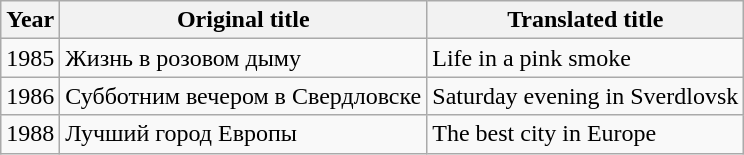<table class="wikitable">
<tr>
<th>Year</th>
<th>Original title</th>
<th>Translated title</th>
</tr>
<tr>
<td>1985</td>
<td>Жизнь в розовом дыму</td>
<td>Life in a pink smoke</td>
</tr>
<tr>
<td>1986</td>
<td>Субботним вечером в Свердловске</td>
<td>Saturday evening in Sverdlovsk</td>
</tr>
<tr>
<td>1988</td>
<td>Лучший город Европы</td>
<td>The best city in Europe</td>
</tr>
</table>
